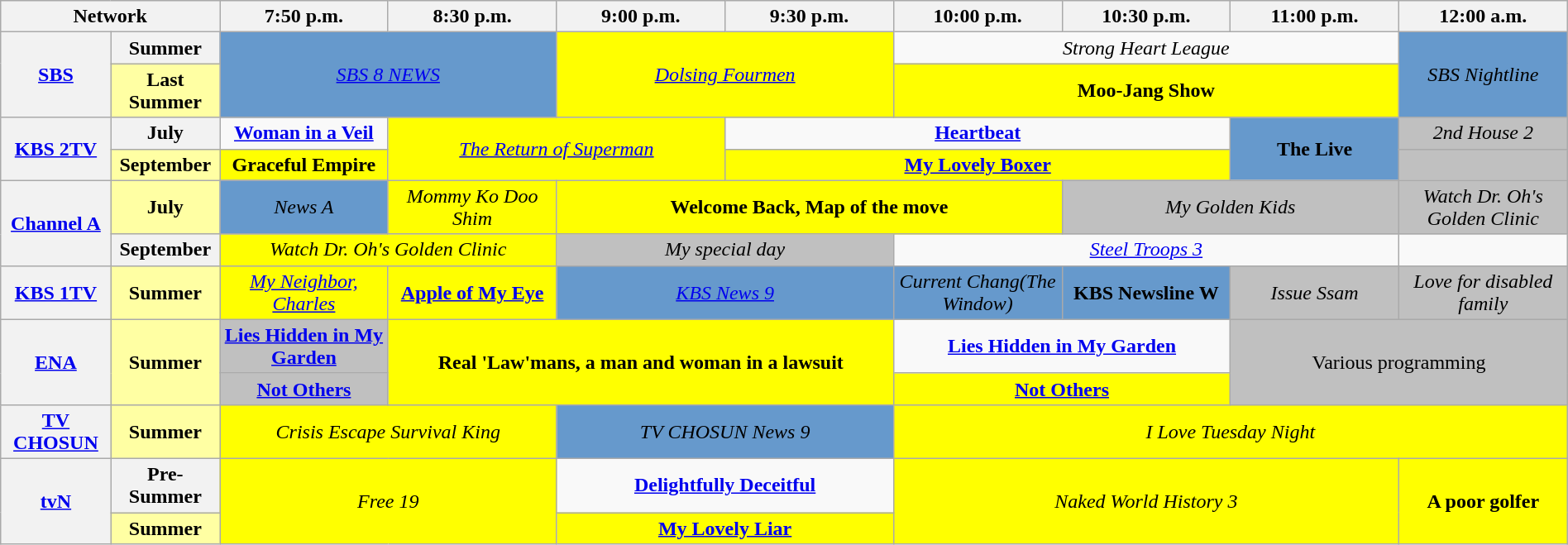<table class="wikitable" style="width:100%;margin-right:0;text-align:center">
<tr>
<th colspan="2" style="width:13%;">Network</th>
<th style="width:10%;">7:50 p.m.</th>
<th style="width:10%;">8:30 p.m.</th>
<th style="width:10%;">9:00 p.m.</th>
<th style="width:10%;">9:30 p.m.</th>
<th style="width:10%;">10:00 p.m.</th>
<th style="width:10%;">10:30 p.m.</th>
<th style="width:10%;">11:00 p.m.</th>
<th style="width:10%;">12:00 a.m.</th>
</tr>
<tr>
<th rowspan="2"><a href='#'>SBS</a></th>
<th>Summer</th>
<td rowspan="2" colspan="2" style="background:#6699CC;"><em><a href='#'>SBS 8 NEWS</a></em></td>
<td rowspan="2" colspan="2" style="background:yellow;"><em><a href='#'>Dolsing Fourmen</a></em></td>
<td colspan="3"><em>Strong Heart League</em></td>
<td rowspan="2" style="background:#6699CC;"><em>SBS Nightline</em></td>
</tr>
<tr>
<th style="background:#FFFFA3;">Last Summer</th>
<td colspan="3" style="background:yellow;"><strong>Moo-Jang Show</strong></td>
</tr>
<tr>
<th rowspan="2"><a href='#'>KBS 2TV</a></th>
<th>July</th>
<td colspan="1"><strong><a href='#'>Woman in a Veil</a></strong></td>
<td rowspan="2" colspan="2" style="background:yellow;"><em><a href='#'>The Return of Superman</a></em></td>
<td colspan="3"><strong><a href='#'>Heartbeat</a></strong></td>
<td rowspan="2" style="background:#6699CC;"><strong>The Live</strong></td>
<td style="background:#C0C0C0;"><em>2nd House 2</em> </td>
</tr>
<tr>
<th style="background:#FFFFA3;">September</th>
<td colspan="1" style="background:yellow;"><strong>Graceful Empire</strong></td>
<td colspan="3" style="background:yellow;"><strong><a href='#'>My Lovely Boxer</a></strong></td>
<td style="background:#C0C0C0;"></td>
</tr>
<tr>
<th rowspan="2"><a href='#'>Channel A</a></th>
<th style="background:#FFFFA3;">July</th>
<td rowspan="1" rowspan="2" style="background:#6699CC;"><em>News A</em> </td>
<td colspan="1" style="background:yellow;"><em>Mommy Ko Doo Shim</em></td>
<td colspan="3" style="background:yellow;"><strong>Welcome Back, Map of the move</strong></td>
<td colspan="2" style="background:#C0C0C0;"><em>My Golden Kids</em> </td>
<td colspan="1" style="background:#C0C0C0;"><em>Watch Dr. Oh's Golden Clinic</em> </td>
</tr>
<tr>
<th>September</th>
<td colspan="2" style="background:yellow;"><em>Watch Dr. Oh's Golden Clinic</em> </td>
<td colspan="2" style="background:#C0C0C0;"><em>My special day</em> </td>
<td colspan="3"><em><a href='#'>Steel Troops 3</a></em></td>
</tr>
<tr>
<th rowspan="1"><a href='#'>KBS 1TV</a></th>
<th style="background:#FFFFA3;">Summer</th>
<td colspan="1" style="background:yellow"><em><a href='#'>My Neighbor, Charles</a></em></td>
<td colspan="1" style="background:yellow"><strong><a href='#'>Apple of My Eye</a></strong></td>
<td colspan="2" style="background:#6699CC"><em><a href='#'>KBS News 9</a></em></td>
<td colspan="1" style="background:#6699CC"><em>Current Chang(The Window)</em></td>
<td colspan="1" style="background:#6699CC"><strong>KBS Newsline W</strong></td>
<td colspan="1" style="background:#C0C0C0"><em>Issue Ssam</em> </td>
<td colspan="1" style="background:#C0C0C0"><em>Love for disabled family</em> </td>
</tr>
<tr>
<th rowspan="2"><a href='#'>ENA</a></th>
<th rowspan="2" style="background:#FFFFA3;">Summer</th>
<td style="background:#C0C0C0;"><strong><a href='#'>Lies Hidden in My Garden</a></strong> </td>
<td colspan="3" rowspan="2" style="background:yellow"><strong>Real 'Law'mans, a man and woman in a lawsuit</strong></td>
<td colspan="2"><strong><a href='#'>Lies Hidden in My Garden</a></strong></td>
<td colspan="2" rowspan="2" style="background:#C0C0C0;">Various programming</td>
</tr>
<tr>
<td style="background:#C0C0C0;"><strong><a href='#'>Not Others</a></strong> </td>
<td colspan="2" style="background:yellow"><strong><a href='#'>Not Others</a></strong></td>
</tr>
<tr>
<th rowspan="1"><a href='#'>TV CHOSUN</a></th>
<th style="background:#FFFFA3;">Summer</th>
<td colspan="2" style="background:yellow;"><em>Crisis Escape Survival King</em></td>
<td colspan="2" style="background:#6699CC;"><em>TV CHOSUN News 9</em></td>
<td colspan="4" style="background:yellow"><em>I Love Tuesday Night</em></td>
</tr>
<tr>
<th rowspan="2"><a href='#'>tvN</a></th>
<th>Pre-Summer</th>
<td rowspan="2" colspan="2" style="background:yellow;"><em>Free 19</em> </td>
<td colspan="2"><strong><a href='#'>Delightfully Deceitful</a></strong></td>
<td rowspan="2" colspan="3" style="background:yellow;"><em>Naked World History 3</em></td>
<td rowspan="2" style="background:yellow;"><strong>A poor golfer</strong> </td>
</tr>
<tr>
<th style="background:#FFFFA3;">Summer</th>
<td colspan="2" style="background:yellow;"><strong><a href='#'>My Lovely Liar</a></strong></td>
</tr>
</table>
